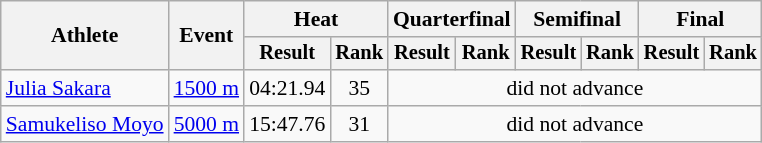<table class=wikitable style="font-size:90%">
<tr>
<th rowspan="2">Athlete</th>
<th rowspan="2">Event</th>
<th colspan="2">Heat</th>
<th colspan="2">Quarterfinal</th>
<th colspan="2">Semifinal</th>
<th colspan="2">Final</th>
</tr>
<tr style="font-size:95%">
<th>Result</th>
<th>Rank</th>
<th>Result</th>
<th>Rank</th>
<th>Result</th>
<th>Rank</th>
<th>Result</th>
<th>Rank</th>
</tr>
<tr align=center>
<td align=left><a href='#'>Julia Sakara</a></td>
<td align=left><a href='#'>1500 m</a></td>
<td>04:21.94</td>
<td>35</td>
<td colspan=6>did not advance</td>
</tr>
<tr align=center>
<td align=left><a href='#'>Samukeliso Moyo</a></td>
<td align=left><a href='#'>5000 m</a></td>
<td>15:47.76</td>
<td>31</td>
<td colspan=6>did not advance</td>
</tr>
</table>
